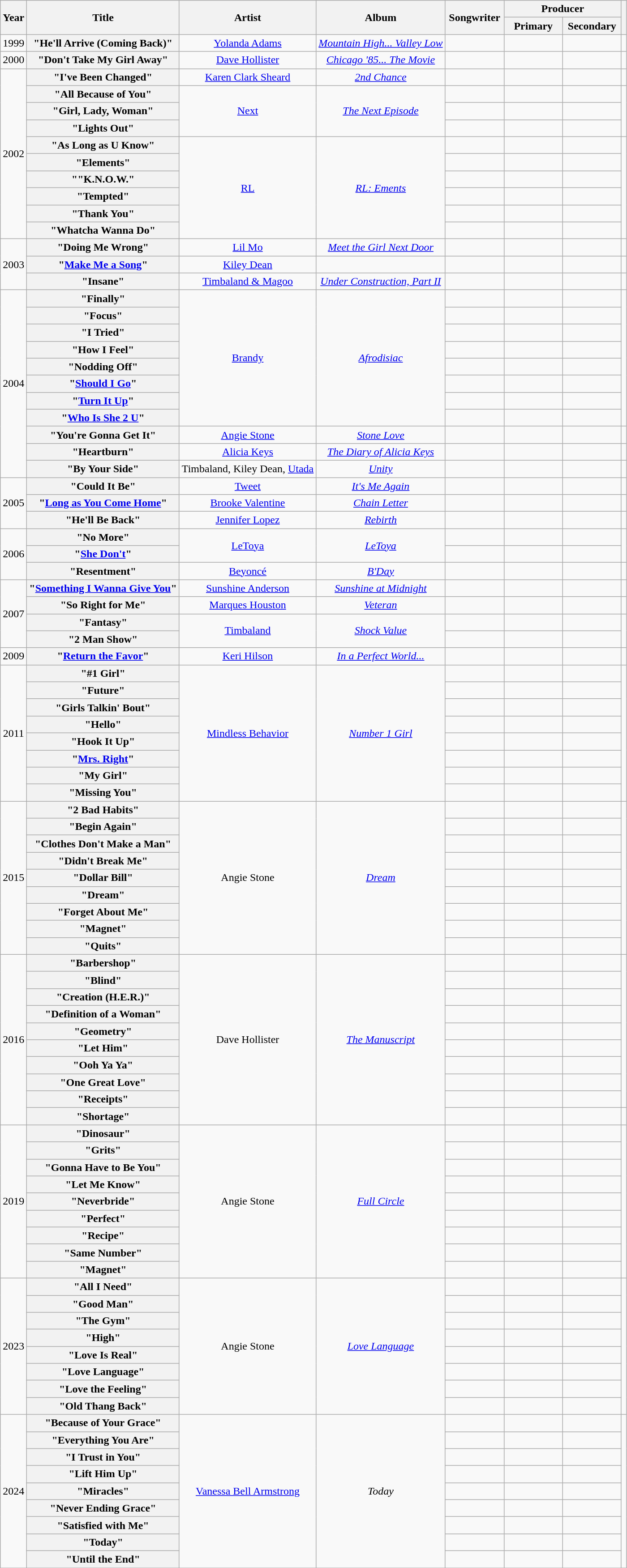<table class="wikitable plainrowheaders" style="text-align:center;">
<tr>
<th scope="col" rowspan="2">Year</th>
<th scope="col" rowspan="2">Title</th>
<th scope="col" rowspan="2">Artist</th>
<th scope="col" rowspan="2">Album</th>
<th scope="col" rowspan="2" style="width:5em;">Songwriter</th>
<th scope="col" colspan="2">Producer</th>
<th scope="col" rowspan="2" class="unsortable"></th>
</tr>
<tr>
<th scope="col" style="width:5em;">Primary</th>
<th scope="col" style="width:5em;">Secondary</th>
</tr>
<tr>
<td>1999</td>
<th scope="row">"He'll Arrive (Coming Back)"</th>
<td><a href='#'>Yolanda Adams</a></td>
<td><em><a href='#'>Mountain High... Valley Low</a></em></td>
<td></td>
<td></td>
<td></td>
<td></td>
</tr>
<tr>
<td>2000</td>
<th scope="row">"Don't Take My Girl Away"</th>
<td><a href='#'>Dave Hollister</a></td>
<td><em><a href='#'>Chicago '85... The Movie</a></em></td>
<td></td>
<td></td>
<td></td>
<td></td>
</tr>
<tr>
<td rowspan="10">2002</td>
<th scope="row">"I've Been Changed"</th>
<td><a href='#'>Karen Clark Sheard</a></td>
<td><em><a href='#'>2nd Chance</a></em></td>
<td></td>
<td></td>
<td></td>
<td></td>
</tr>
<tr>
<th scope="row">"All Because of You"</th>
<td rowspan="3"><a href='#'>Next</a></td>
<td rowspan="3"><em><a href='#'>The Next Episode</a></em></td>
<td></td>
<td></td>
<td></td>
<td rowspan="3"></td>
</tr>
<tr>
<th scope="row">"Girl, Lady, Woman"</th>
<td></td>
<td></td>
<td></td>
</tr>
<tr>
<th scope="row">"Lights Out"</th>
<td></td>
<td></td>
<td></td>
</tr>
<tr>
<th scope="row">"As Long as U Know"</th>
<td rowspan="6"><a href='#'>RL</a></td>
<td rowspan="6"><em><a href='#'>RL: Ements</a></em></td>
<td></td>
<td></td>
<td></td>
<td rowspan="6"></td>
</tr>
<tr>
<th scope="row">"Elements"</th>
<td></td>
<td></td>
<td></td>
</tr>
<tr>
<th scope="row">""K.N.O.W."</th>
<td></td>
<td></td>
<td></td>
</tr>
<tr>
<th scope="row">"Tempted"</th>
<td></td>
<td></td>
<td></td>
</tr>
<tr>
<th scope="row">"Thank You"</th>
<td></td>
<td></td>
<td></td>
</tr>
<tr>
<th scope="row">"Whatcha Wanna Do"</th>
<td></td>
<td></td>
<td></td>
</tr>
<tr>
<td rowspan="3">2003</td>
<th scope="row">"Doing Me Wrong"</th>
<td><a href='#'>Lil Mo</a></td>
<td><em><a href='#'>Meet the Girl Next Door</a></em></td>
<td></td>
<td></td>
<td></td>
<td></td>
</tr>
<tr>
<th scope="row">"<a href='#'>Make Me a Song</a>"</th>
<td><a href='#'>Kiley Dean</a></td>
<td></td>
<td></td>
<td></td>
<td></td>
<td></td>
</tr>
<tr>
<th scope="row">"Insane"</th>
<td><a href='#'>Timbaland & Magoo</a></td>
<td><em><a href='#'>Under Construction, Part II</a></em></td>
<td></td>
<td></td>
<td></td>
<td></td>
</tr>
<tr>
<td rowspan="11">2004</td>
<th scope="row">"Finally"</th>
<td rowspan="8"><a href='#'>Brandy</a></td>
<td rowspan="8"><em><a href='#'>Afrodisiac</a></em></td>
<td></td>
<td></td>
<td></td>
<td rowspan="8"></td>
</tr>
<tr>
<th scope="row">"Focus"</th>
<td></td>
<td></td>
<td></td>
</tr>
<tr>
<th scope="row">"I Tried"</th>
<td></td>
<td></td>
<td></td>
</tr>
<tr>
<th scope="row">"How I Feel"</th>
<td></td>
<td></td>
<td></td>
</tr>
<tr>
<th scope="row">"Nodding Off"</th>
<td></td>
<td></td>
<td></td>
</tr>
<tr>
<th scope="row">"<a href='#'>Should I Go</a>"</th>
<td></td>
<td></td>
<td></td>
</tr>
<tr>
<th scope="row">"<a href='#'>Turn It Up</a>"</th>
<td></td>
<td></td>
<td></td>
</tr>
<tr>
<th scope="row">"<a href='#'>Who Is She 2 U</a>"</th>
<td></td>
<td></td>
<td></td>
</tr>
<tr>
<th scope="row">"You're Gonna Get It"</th>
<td><a href='#'>Angie Stone</a></td>
<td><em><a href='#'>Stone Love</a></em></td>
<td></td>
<td></td>
<td></td>
<td></td>
</tr>
<tr>
<th scope="row">"Heartburn"</th>
<td><a href='#'>Alicia Keys</a></td>
<td><em><a href='#'>The Diary of Alicia Keys</a></em></td>
<td></td>
<td></td>
<td></td>
<td></td>
</tr>
<tr>
<th scope="row">"By Your Side"</th>
<td>Timbaland, Kiley Dean, <a href='#'>Utada</a></td>
<td><em><a href='#'>Unity</a></em></td>
<td></td>
<td></td>
<td></td>
<td></td>
</tr>
<tr>
<td rowspan="3">2005</td>
<th scope="row">"Could It Be"</th>
<td><a href='#'>Tweet</a></td>
<td><em><a href='#'>It's Me Again</a></em></td>
<td></td>
<td></td>
<td></td>
<td></td>
</tr>
<tr>
<th scope="row">"<a href='#'>Long as You Come Home</a>"</th>
<td><a href='#'>Brooke Valentine</a></td>
<td><em><a href='#'>Chain Letter</a></em></td>
<td></td>
<td></td>
<td></td>
<td></td>
</tr>
<tr>
<th scope="row">"He'll Be Back"</th>
<td><a href='#'>Jennifer Lopez</a></td>
<td><em><a href='#'>Rebirth</a></em></td>
<td></td>
<td></td>
<td></td>
<td></td>
</tr>
<tr>
<td rowspan="3">2006</td>
<th scope="row">"No More"</th>
<td rowspan="2"><a href='#'>LeToya</a></td>
<td rowspan="2"><em><a href='#'>LeToya</a></em></td>
<td></td>
<td></td>
<td></td>
<td rowspan="2"></td>
</tr>
<tr>
<th scope="row">"<a href='#'>She Don't</a>"</th>
<td></td>
<td></td>
<td></td>
</tr>
<tr>
<th scope="row">"Resentment"</th>
<td><a href='#'>Beyoncé</a></td>
<td><em><a href='#'>B'Day</a></em></td>
<td></td>
<td></td>
<td></td>
<td></td>
</tr>
<tr>
<td rowspan="4">2007</td>
<th scope="row">"<a href='#'>Something I Wanna Give You</a>"</th>
<td><a href='#'>Sunshine Anderson</a></td>
<td><em><a href='#'>Sunshine at Midnight</a></em></td>
<td></td>
<td></td>
<td></td>
<td></td>
</tr>
<tr>
<th scope="row">"So Right for Me"</th>
<td><a href='#'>Marques Houston</a></td>
<td><em><a href='#'>Veteran</a></em></td>
<td></td>
<td></td>
<td></td>
<td></td>
</tr>
<tr>
<th scope="row">"Fantasy"</th>
<td rowspan="2"><a href='#'>Timbaland</a></td>
<td rowspan="2"><em><a href='#'>Shock Value</a></em></td>
<td></td>
<td></td>
<td></td>
<td rowspan="2"></td>
</tr>
<tr>
<th scope="row">"2 Man Show"</th>
<td></td>
<td></td>
<td></td>
</tr>
<tr>
<td>2009</td>
<th scope="row">"<a href='#'>Return the Favor</a>"</th>
<td><a href='#'>Keri Hilson</a></td>
<td><em><a href='#'>In a Perfect World...</a></em></td>
<td></td>
<td></td>
<td></td>
<td></td>
</tr>
<tr>
<td rowspan="8">2011</td>
<th scope="row">"#1 Girl"</th>
<td rowspan="8"><a href='#'>Mindless Behavior</a></td>
<td rowspan="8"><em><a href='#'>Number 1 Girl</a></em></td>
<td></td>
<td></td>
<td></td>
<td rowspan="8"></td>
</tr>
<tr>
<th scope="row">"Future"</th>
<td></td>
<td></td>
<td></td>
</tr>
<tr>
<th scope="row">"Girls Talkin' Bout"</th>
<td></td>
<td></td>
<td></td>
</tr>
<tr>
<th scope="row">"Hello"</th>
<td></td>
<td></td>
<td></td>
</tr>
<tr>
<th scope="row">"Hook It Up"</th>
<td></td>
<td></td>
<td></td>
</tr>
<tr>
<th scope="row">"<a href='#'>Mrs. Right</a>"</th>
<td></td>
<td></td>
<td></td>
</tr>
<tr>
<th scope="row">"My Girl"</th>
<td></td>
<td></td>
<td></td>
</tr>
<tr>
<th scope="row">"Missing You"</th>
<td></td>
<td></td>
<td></td>
</tr>
<tr>
<td rowspan="9">2015</td>
<th scope="row">"2 Bad Habits"</th>
<td rowspan="9">Angie Stone</td>
<td rowspan="9"><em><a href='#'>Dream</a></em></td>
<td></td>
<td></td>
<td></td>
<td rowspan="9"></td>
</tr>
<tr>
<th scope="row">"Begin Again"</th>
<td></td>
<td></td>
<td></td>
</tr>
<tr>
<th scope="row">"Clothes Don't Make a Man"</th>
<td></td>
<td></td>
<td></td>
</tr>
<tr>
<th scope="row">"Didn't Break Me"</th>
<td></td>
<td></td>
<td></td>
</tr>
<tr>
<th scope="row">"Dollar Bill"</th>
<td></td>
<td></td>
<td></td>
</tr>
<tr>
<th scope="row">"Dream"</th>
<td></td>
<td></td>
<td></td>
</tr>
<tr>
<th scope="row">"Forget About Me"</th>
<td></td>
<td></td>
<td></td>
</tr>
<tr>
<th scope="row">"Magnet"</th>
<td></td>
<td></td>
<td></td>
</tr>
<tr>
<th scope="row">"Quits"</th>
<td></td>
<td></td>
<td></td>
</tr>
<tr>
<td rowspan="10">2016</td>
<th scope="row">"Barbershop"</th>
<td rowspan="10">Dave Hollister</td>
<td rowspan="10"><em><a href='#'>The Manuscript</a></em></td>
<td></td>
<td></td>
<td></td>
<td rowspan="9"></td>
</tr>
<tr>
<th scope="row">"Blind"</th>
<td></td>
<td></td>
<td></td>
</tr>
<tr>
<th scope="row">"Creation (H.E.R.)"</th>
<td></td>
<td></td>
<td></td>
</tr>
<tr>
<th scope="row">"Definition of a Woman"</th>
<td></td>
<td></td>
<td></td>
</tr>
<tr>
<th scope="row">"Geometry"</th>
<td></td>
<td></td>
<td></td>
</tr>
<tr>
<th scope="row">"Let Him"</th>
<td></td>
<td></td>
<td></td>
</tr>
<tr>
<th scope="row">"Ooh Ya Ya"</th>
<td></td>
<td></td>
<td></td>
</tr>
<tr>
<th scope="row">"One Great Love"</th>
<td></td>
<td></td>
<td></td>
</tr>
<tr>
<th scope="row">"Receipts"</th>
<td></td>
<td></td>
<td></td>
</tr>
<tr>
<th scope="row">"Shortage"</th>
<td></td>
<td></td>
<td></td>
</tr>
<tr>
<td rowspan="9">2019</td>
<th scope="row">"Dinosaur"</th>
<td rowspan="9">Angie Stone</td>
<td rowspan="9"><em><a href='#'>Full Circle</a></em></td>
<td></td>
<td></td>
<td></td>
<td rowspan="9"></td>
</tr>
<tr>
<th scope="row">"Grits"</th>
<td></td>
<td></td>
<td></td>
</tr>
<tr>
<th scope="row">"Gonna Have to Be You"</th>
<td></td>
<td></td>
<td></td>
</tr>
<tr>
<th scope="row">"Let Me Know"</th>
<td></td>
<td></td>
<td></td>
</tr>
<tr>
<th scope="row">"Neverbride"</th>
<td></td>
<td></td>
<td></td>
</tr>
<tr>
<th scope="row">"Perfect"</th>
<td></td>
<td></td>
<td></td>
</tr>
<tr>
<th scope="row">"Recipe"</th>
<td></td>
<td></td>
<td></td>
</tr>
<tr>
<th scope="row">"Same Number"</th>
<td></td>
<td></td>
<td></td>
</tr>
<tr>
<th scope="row">"Magnet"</th>
<td></td>
<td></td>
<td></td>
</tr>
<tr>
<td rowspan="8">2023</td>
<th scope="row">"All I Need"</th>
<td rowspan="8">Angie Stone</td>
<td rowspan="8"><em><a href='#'>Love Language</a></em></td>
<td></td>
<td></td>
<td></td>
<td rowspan="8"></td>
</tr>
<tr>
<th scope="row">"Good Man"</th>
<td></td>
<td></td>
<td></td>
</tr>
<tr>
<th scope="row">"The Gym"</th>
<td></td>
<td></td>
<td></td>
</tr>
<tr>
<th scope="row">"High"</th>
<td></td>
<td></td>
<td></td>
</tr>
<tr>
<th scope="row">"Love Is Real"</th>
<td></td>
<td></td>
<td></td>
</tr>
<tr>
<th scope="row">"Love Language"</th>
<td></td>
<td></td>
<td></td>
</tr>
<tr>
<th scope="row">"Love the Feeling"</th>
<td></td>
<td></td>
<td></td>
</tr>
<tr>
<th scope="row">"Old Thang Back"</th>
<td></td>
<td></td>
<td></td>
</tr>
<tr>
<td rowspan="9">2024</td>
<th scope="row">"Because of Your Grace"</th>
<td rowspan="9"><a href='#'>Vanessa Bell Armstrong</a></td>
<td rowspan="9"><em>Today</em></td>
<td></td>
<td></td>
<td></td>
<td rowspan="9"></td>
</tr>
<tr>
<th scope="row">"Everything You Are"</th>
<td></td>
<td></td>
<td></td>
</tr>
<tr>
<th scope="row">"I Trust in You"</th>
<td></td>
<td></td>
<td></td>
</tr>
<tr>
<th scope="row">"Lift Him Up"</th>
<td></td>
<td></td>
<td></td>
</tr>
<tr>
<th scope="row">"Miracles"</th>
<td></td>
<td></td>
<td></td>
</tr>
<tr>
<th scope="row">"Never Ending Grace"</th>
<td></td>
<td></td>
<td></td>
</tr>
<tr>
<th scope="row">"Satisfied with Me"</th>
<td></td>
<td></td>
<td></td>
</tr>
<tr>
<th scope="row">"Today"</th>
<td></td>
<td></td>
<td></td>
</tr>
<tr>
<th scope="row">"Until the End"</th>
<td></td>
<td></td>
<td></td>
</tr>
<tr>
</tr>
</table>
